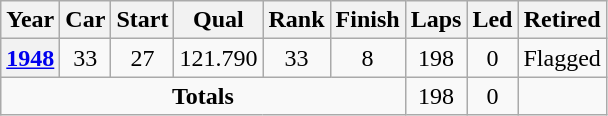<table class="wikitable" style="text-align:center">
<tr>
<th>Year</th>
<th>Car</th>
<th>Start</th>
<th>Qual</th>
<th>Rank</th>
<th>Finish</th>
<th>Laps</th>
<th>Led</th>
<th>Retired</th>
</tr>
<tr>
<th><a href='#'>1948</a></th>
<td>33</td>
<td>27</td>
<td>121.790</td>
<td>33</td>
<td>8</td>
<td>198</td>
<td>0</td>
<td>Flagged</td>
</tr>
<tr>
<td colspan=6><strong>Totals</strong></td>
<td>198</td>
<td>0</td>
<td></td>
</tr>
</table>
